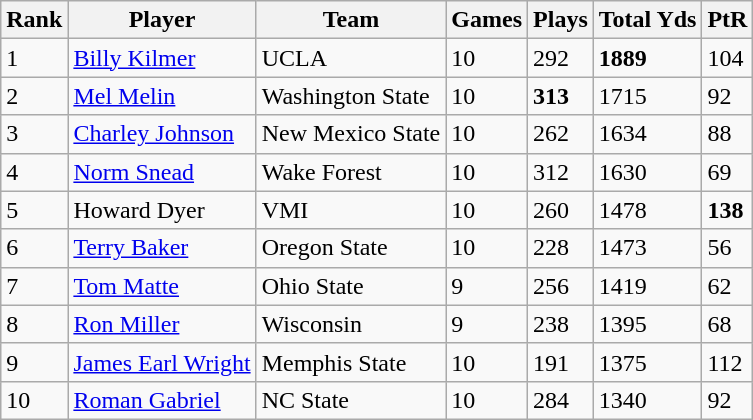<table class="wikitable sortable">
<tr>
<th>Rank</th>
<th>Player</th>
<th>Team</th>
<th>Games</th>
<th>Plays</th>
<th>Total Yds</th>
<th>PtR</th>
</tr>
<tr>
<td>1</td>
<td><a href='#'>Billy Kilmer</a></td>
<td>UCLA</td>
<td>10</td>
<td>292</td>
<td><strong>1889</strong></td>
<td>104</td>
</tr>
<tr>
<td>2</td>
<td><a href='#'>Mel Melin</a></td>
<td>Washington State</td>
<td>10</td>
<td><strong>313</strong></td>
<td>1715</td>
<td>92</td>
</tr>
<tr>
<td>3</td>
<td><a href='#'>Charley Johnson</a></td>
<td>New Mexico State</td>
<td>10</td>
<td>262</td>
<td>1634</td>
<td>88</td>
</tr>
<tr>
<td>4</td>
<td><a href='#'>Norm Snead</a></td>
<td>Wake Forest</td>
<td>10</td>
<td>312</td>
<td>1630</td>
<td>69</td>
</tr>
<tr>
<td>5</td>
<td>Howard Dyer</td>
<td>VMI</td>
<td>10</td>
<td>260</td>
<td>1478</td>
<td><strong>138</strong></td>
</tr>
<tr>
<td>6</td>
<td><a href='#'>Terry Baker</a></td>
<td>Oregon State</td>
<td>10</td>
<td>228</td>
<td>1473</td>
<td>56</td>
</tr>
<tr>
<td>7</td>
<td><a href='#'>Tom Matte</a></td>
<td>Ohio State</td>
<td>9</td>
<td>256</td>
<td>1419</td>
<td>62</td>
</tr>
<tr>
<td>8</td>
<td><a href='#'>Ron Miller</a></td>
<td>Wisconsin</td>
<td>9</td>
<td>238</td>
<td>1395</td>
<td>68</td>
</tr>
<tr>
<td>9</td>
<td><a href='#'>James Earl Wright</a></td>
<td>Memphis State</td>
<td>10</td>
<td>191</td>
<td>1375</td>
<td>112</td>
</tr>
<tr>
<td>10</td>
<td><a href='#'>Roman Gabriel</a></td>
<td>NC State</td>
<td>10</td>
<td>284</td>
<td>1340</td>
<td>92</td>
</tr>
</table>
